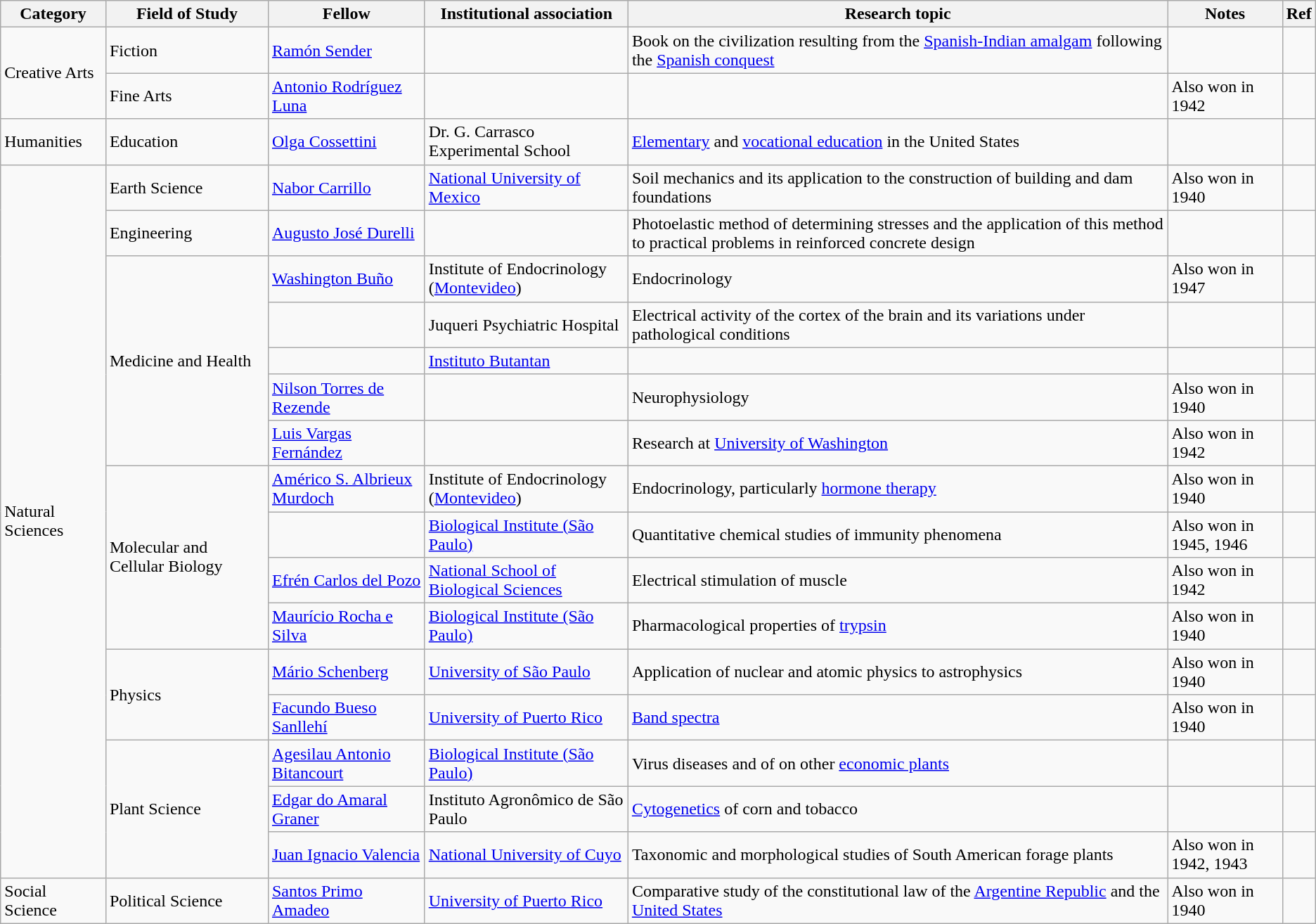<table class="wikitable sortable static-row-numbers static-row-header-text">
<tr>
<th>Category</th>
<th>Field of Study</th>
<th>Fellow</th>
<th>Institutional association </th>
<th>Research topic</th>
<th>Notes</th>
<th class="unsortable">Ref</th>
</tr>
<tr>
<td rowspan="2">Creative Arts</td>
<td>Fiction</td>
<td><a href='#'>Ramón Sender</a></td>
<td></td>
<td>Book on the civilization resulting from the <a href='#'>Spanish-Indian amalgam</a> following the <a href='#'>Spanish conquest</a></td>
<td></td>
<td></td>
</tr>
<tr>
<td>Fine Arts</td>
<td><a href='#'>Antonio Rodríguez Luna</a></td>
<td></td>
<td></td>
<td>Also won in 1942</td>
<td></td>
</tr>
<tr>
<td>Humanities</td>
<td>Education</td>
<td><a href='#'>Olga Cossettini</a></td>
<td>Dr. G. Carrasco Experimental School</td>
<td><a href='#'>Elementary</a> and <a href='#'>vocational education</a> in the United States</td>
<td></td>
<td></td>
</tr>
<tr>
<td rowspan="16">Natural Sciences</td>
<td>Earth Science</td>
<td><a href='#'>Nabor Carrillo</a></td>
<td><a href='#'>National University of Mexico</a></td>
<td>Soil mechanics and its application to the construction of building and dam foundations</td>
<td>Also won in 1940</td>
<td></td>
</tr>
<tr>
<td>Engineering</td>
<td><a href='#'>Augusto José Durelli</a></td>
<td></td>
<td>Photoelastic method of determining stresses and the application of this method to practical problems in reinforced concrete design</td>
<td></td>
<td></td>
</tr>
<tr>
<td rowspan="5">Medicine and Health</td>
<td><a href='#'>Washington Buño</a></td>
<td>Institute of Endocrinology (<a href='#'>Montevideo</a>)</td>
<td>Endocrinology</td>
<td>Also won in 1947</td>
<td></td>
</tr>
<tr>
<td></td>
<td>Juqueri Psychiatric Hospital</td>
<td>Electrical activity of the cortex of the brain and its variations under pathological conditions</td>
<td></td>
<td></td>
</tr>
<tr>
<td></td>
<td><a href='#'>Instituto Butantan</a></td>
<td></td>
<td></td>
<td></td>
</tr>
<tr>
<td><a href='#'>Nilson Torres de Rezende</a></td>
<td></td>
<td>Neurophysiology</td>
<td>Also won in 1940</td>
<td></td>
</tr>
<tr>
<td><a href='#'>Luis Vargas Fernández</a></td>
<td></td>
<td>Research at <a href='#'>University of Washington</a></td>
<td>Also won in 1942</td>
<td></td>
</tr>
<tr>
<td rowspan="4">Molecular and Cellular Biology</td>
<td><a href='#'>Américo S. Albrieux Murdoch</a></td>
<td>Institute of Endocrinology (<a href='#'>Montevideo</a>)</td>
<td>Endocrinology, particularly <a href='#'>hormone therapy</a></td>
<td>Also won in 1940</td>
<td></td>
</tr>
<tr>
<td></td>
<td><a href='#'>Biological Institute (São Paulo)</a></td>
<td>Quantitative chemical studies of immunity phenomena</td>
<td>Also won in 1945, 1946</td>
<td></td>
</tr>
<tr>
<td><a href='#'>Efrén Carlos del Pozo</a></td>
<td><a href='#'>National School of Biological Sciences</a></td>
<td>Electrical stimulation of muscle</td>
<td>Also won in 1942</td>
<td></td>
</tr>
<tr>
<td><a href='#'>Maurício Rocha e Silva</a></td>
<td><a href='#'>Biological Institute (São Paulo)</a></td>
<td>Pharmacological properties of <a href='#'>trypsin</a></td>
<td>Also won in 1940</td>
<td></td>
</tr>
<tr>
<td rowspan="2">Physics</td>
<td><a href='#'>Mário Schenberg</a></td>
<td><a href='#'>University of São Paulo</a></td>
<td>Application of nuclear and atomic physics to astrophysics</td>
<td>Also won in 1940</td>
<td></td>
</tr>
<tr>
<td><a href='#'>Facundo Bueso Sanllehí</a></td>
<td><a href='#'>University of Puerto Rico</a></td>
<td><a href='#'>Band spectra</a></td>
<td>Also won in 1940</td>
<td></td>
</tr>
<tr>
<td rowspan="3">Plant Science</td>
<td><a href='#'>Agesilau Antonio Bitancourt</a></td>
<td><a href='#'>Biological Institute (São Paulo)</a></td>
<td>Virus diseases  and of  on other <a href='#'>economic plants</a></td>
<td></td>
<td></td>
</tr>
<tr>
<td><a href='#'>Edgar do Amaral Graner</a></td>
<td>Instituto Agronômico de São Paulo</td>
<td><a href='#'>Cytogenetics</a> of corn and tobacco</td>
<td></td>
<td></td>
</tr>
<tr>
<td><a href='#'>Juan Ignacio Valencia</a></td>
<td><a href='#'>National University of Cuyo</a></td>
<td>Taxonomic and morphological studies of South American forage plants</td>
<td>Also won in 1942, 1943</td>
<td></td>
</tr>
<tr>
<td>Social Science</td>
<td>Political Science</td>
<td><a href='#'>Santos Primo Amadeo</a></td>
<td><a href='#'>University of Puerto Rico</a></td>
<td>Comparative study of the constitutional law of the <a href='#'>Argentine Republic</a> and the <a href='#'>United States</a></td>
<td>Also won in 1940</td>
<td></td>
</tr>
</table>
